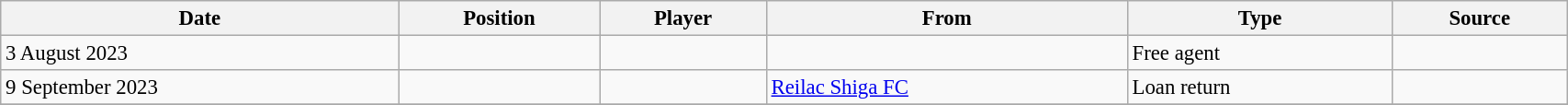<table class="wikitable sortable" style="width:90%; text-align:center; font-size:95%; text-align:left;">
<tr>
<th>Date</th>
<th>Position</th>
<th>Player</th>
<th>From</th>
<th>Type</th>
<th>Source</th>
</tr>
<tr>
<td>3 August 2023</td>
<td></td>
<td></td>
<td></td>
<td>Free agent</td>
<td></td>
</tr>
<tr>
<td>9 September 2023</td>
<td></td>
<td></td>
<td> <a href='#'>Reilac Shiga FC</a></td>
<td>Loan return</td>
<td></td>
</tr>
<tr>
</tr>
</table>
